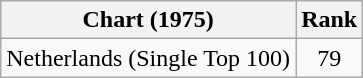<table class="wikitable">
<tr>
<th>Chart (1975)</th>
<th>Rank</th>
</tr>
<tr>
<td>Netherlands (Single Top 100)</td>
<td align="center">79</td>
</tr>
</table>
